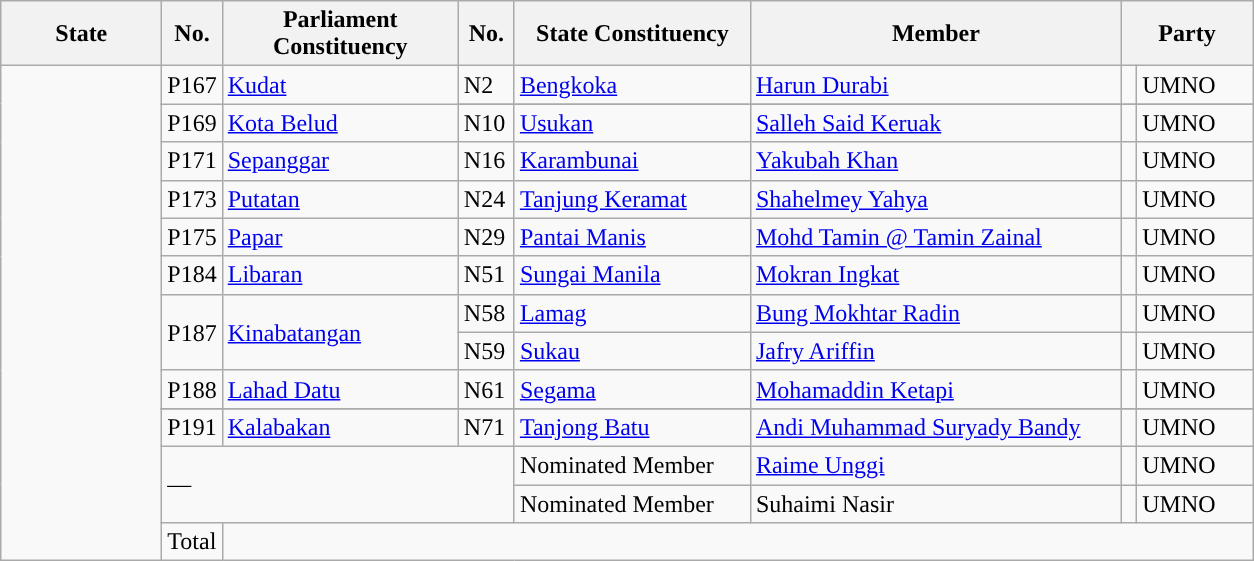<table class ="wikitable sortable">
<tr>
<th style="width:100px;">State</th>
<th style="width:30px;">No.</th>
<th style="width:150px;">Parliament Constituency</th>
<th style="width:30px;">No.</th>
<th style="width:150px;">State Constituency</th>
<th style="width:240px;">Member</th>
<th style="width:80px;" colspan=6>Party</th>
</tr>
<tr>
<td rowspan=18></td>
<td>P167</td>
<td><a href='#'>Kudat</a></td>
<td>N2</td>
<td><a href='#'>Bengkoka</a></td>
<td><a href='#'>Harun Durabi</a></td>
<td></td>
<td>UMNO</td>
</tr>
<tr>
<td rowspan="2">P169</td>
<td rowspan="2"><a href='#'>Kota Belud</a></td>
</tr>
<tr>
<td>N10</td>
<td><a href='#'>Usukan</a></td>
<td><a href='#'>Salleh Said Keruak</a></td>
<td></td>
<td>UMNO</td>
</tr>
<tr>
<td>P171</td>
<td><a href='#'>Sepanggar</a></td>
<td>N16</td>
<td><a href='#'>Karambunai</a></td>
<td><a href='#'>Yakubah Khan</a></td>
<td></td>
<td>UMNO</td>
</tr>
<tr>
<td>P173</td>
<td><a href='#'>Putatan</a></td>
<td>N24</td>
<td><a href='#'>Tanjung Keramat</a></td>
<td><a href='#'>Shahelmey Yahya</a></td>
<td></td>
<td>UMNO</td>
</tr>
<tr>
<td>P175</td>
<td><a href='#'>Papar</a></td>
<td>N29</td>
<td><a href='#'>Pantai Manis</a></td>
<td><a href='#'>Mohd Tamin @ Tamin Zainal</a></td>
<td></td>
<td>UMNO</td>
</tr>
<tr>
<td>P184</td>
<td><a href='#'>Libaran</a></td>
<td>N51</td>
<td><a href='#'>Sungai Manila</a></td>
<td><a href='#'>Mokran Ingkat</a></td>
<td></td>
<td>UMNO</td>
</tr>
<tr>
<td rowspan="2">P187</td>
<td rowspan="2"><a href='#'>Kinabatangan</a></td>
<td>N58</td>
<td><a href='#'>Lamag</a></td>
<td><a href='#'>Bung Mokhtar Radin</a></td>
<td></td>
<td>UMNO</td>
</tr>
<tr>
<td>N59</td>
<td><a href='#'>Sukau</a></td>
<td><a href='#'>Jafry Ariffin</a></td>
<td></td>
<td>UMNO</td>
</tr>
<tr>
<td>P188</td>
<td><a href='#'>Lahad Datu</a></td>
<td>N61</td>
<td><a href='#'>Segama</a></td>
<td><a href='#'>Mohamaddin Ketapi</a></td>
<td></td>
<td>UMNO</td>
</tr>
<tr>
</tr>
<tr>
<td>P191</td>
<td><a href='#'>Kalabakan</a></td>
<td>N71</td>
<td><a href='#'>Tanjong Batu</a></td>
<td><a href='#'>Andi Muhammad Suryady Bandy</a></td>
<td></td>
<td>UMNO</td>
</tr>
<tr>
<td colspan="3" rowspan="2">—</td>
<td>Nominated Member</td>
<td><a href='#'>Raime Unggi</a></td>
<td></td>
<td>UMNO</td>
</tr>
<tr>
<td>Nominated Member</td>
<td>Suhaimi Nasir</td>
<td></td>
<td>UMNO</td>
</tr>
<tr>
<td>Total</td>
<td colspan="7"></td>
</tr>
</table>
